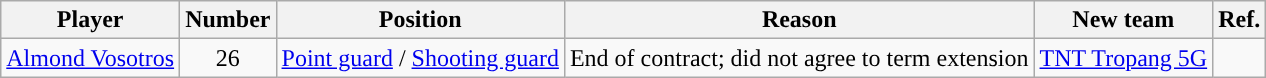<table class="wikitable sortable sortable">
<tr>
<th>Player</th>
<th>Number</th>
<th>Position</th>
<th>Reason</th>
<th>New team</th>
<th>Ref.</th>
</tr>
<tr style="text-align: center">
<td><a href='#'>Almond Vosotros</a></td>
<td>26</td>
<td><a href='#'>Point guard</a> / <a href='#'>Shooting guard</a></td>
<td>End of contract; did not agree to term extension</td>
<td><a href='#'>TNT Tropang 5G</a></td>
<td></td>
</tr>
</table>
